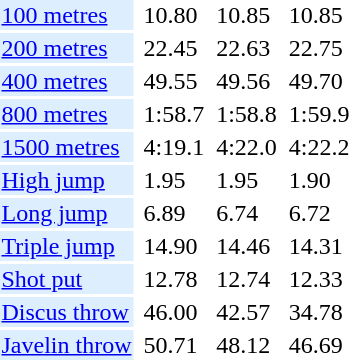<table>
<tr>
<td bgcolor = DDEEFF><a href='#'>100 metres</a></td>
<td></td>
<td>10.80</td>
<td></td>
<td>10.85</td>
<td></td>
<td>10.85</td>
</tr>
<tr>
<td bgcolor = DDEEFF><a href='#'>200 metres</a></td>
<td></td>
<td>22.45</td>
<td></td>
<td>22.63</td>
<td></td>
<td>22.75</td>
</tr>
<tr>
<td bgcolor = DDEEFF><a href='#'>400 metres</a></td>
<td></td>
<td>49.55</td>
<td></td>
<td>49.56</td>
<td></td>
<td>49.70</td>
</tr>
<tr>
<td bgcolor = DDEEFF><a href='#'>800 metres</a></td>
<td></td>
<td>1:58.7</td>
<td></td>
<td>1:58.8</td>
<td></td>
<td>1:59.9</td>
</tr>
<tr>
<td bgcolor = DDEEFF><a href='#'>1500 metres</a></td>
<td></td>
<td>4:19.1</td>
<td></td>
<td>4:22.0</td>
<td></td>
<td>4:22.2</td>
</tr>
<tr>
<td bgcolor = DDEEFF><a href='#'>High jump</a></td>
<td></td>
<td>1.95</td>
<td></td>
<td>1.95</td>
<td></td>
<td>1.90</td>
</tr>
<tr>
<td bgcolor = DDEEFF><a href='#'>Long jump</a></td>
<td></td>
<td>6.89</td>
<td></td>
<td>6.74</td>
<td></td>
<td>6.72</td>
</tr>
<tr>
<td bgcolor = DDEEFF><a href='#'>Triple jump</a></td>
<td></td>
<td>14.90</td>
<td></td>
<td>14.46</td>
<td></td>
<td>14.31</td>
</tr>
<tr>
<td bgcolor = DDEEFF><a href='#'>Shot put</a></td>
<td></td>
<td>12.78</td>
<td></td>
<td>12.74</td>
<td></td>
<td>12.33</td>
</tr>
<tr>
<td bgcolor = DDEEFF><a href='#'>Discus throw</a></td>
<td></td>
<td>46.00</td>
<td></td>
<td>42.57</td>
<td></td>
<td>34.78</td>
</tr>
<tr>
<td bgcolor = DDEEFF><a href='#'>Javelin throw</a></td>
<td></td>
<td>50.71</td>
<td></td>
<td>48.12</td>
<td></td>
<td>46.69</td>
</tr>
</table>
